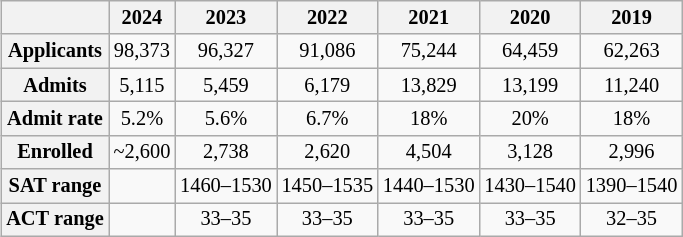<table class="wikitable" style="float:right; font-size:85%; margin:10px; text-align:center; font-size:85%; margin:auto">
<tr>
<th></th>
<th>2024</th>
<th>2023</th>
<th>2022</th>
<th>2021</th>
<th>2020</th>
<th>2019</th>
</tr>
<tr>
<th>Applicants</th>
<td>98,373</td>
<td>96,327</td>
<td>91,086</td>
<td>75,244</td>
<td>64,459</td>
<td>62,263</td>
</tr>
<tr>
<th>Admits</th>
<td>5,115</td>
<td>5,459</td>
<td>6,179</td>
<td>13,829</td>
<td>13,199</td>
<td>11,240</td>
</tr>
<tr>
<th>Admit rate</th>
<td>5.2%</td>
<td>5.6%</td>
<td>6.7%</td>
<td>18%</td>
<td>20%</td>
<td>18%</td>
</tr>
<tr>
<th>Enrolled</th>
<td>~2,600</td>
<td>2,738</td>
<td>2,620</td>
<td>4,504</td>
<td>3,128</td>
<td>2,996</td>
</tr>
<tr>
<th>SAT range</th>
<td></td>
<td>1460–1530</td>
<td>1450–1535</td>
<td>1440–1530</td>
<td>1430–1540</td>
<td>1390–1540</td>
</tr>
<tr>
<th>ACT range</th>
<td></td>
<td>33–35</td>
<td>33–35</td>
<td>33–35</td>
<td>33–35</td>
<td>32–35</td>
</tr>
</table>
